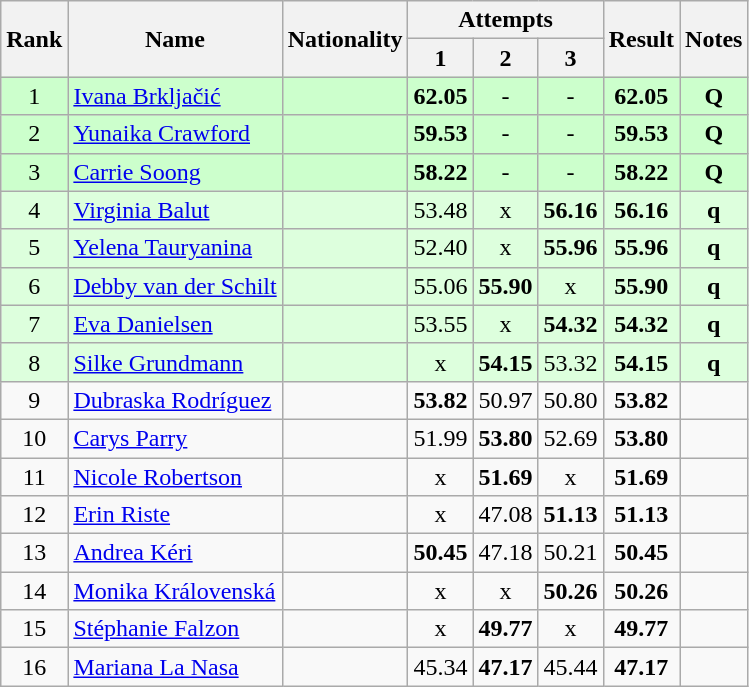<table class="wikitable sortable" style="text-align:center">
<tr>
<th rowspan=2>Rank</th>
<th rowspan=2>Name</th>
<th rowspan=2>Nationality</th>
<th colspan=3>Attempts</th>
<th rowspan=2>Result</th>
<th rowspan=2>Notes</th>
</tr>
<tr>
<th>1</th>
<th>2</th>
<th>3</th>
</tr>
<tr bgcolor=ccffcc>
<td>1</td>
<td align=left><a href='#'>Ivana Brkljačić</a></td>
<td align=left></td>
<td><strong>62.05</strong></td>
<td>-</td>
<td>-</td>
<td><strong>62.05</strong></td>
<td><strong>Q</strong></td>
</tr>
<tr bgcolor=ccffcc>
<td>2</td>
<td align=left><a href='#'>Yunaika Crawford</a></td>
<td align=left></td>
<td><strong>59.53</strong></td>
<td>-</td>
<td>-</td>
<td><strong>59.53</strong></td>
<td><strong>Q</strong></td>
</tr>
<tr bgcolor=ccffcc>
<td>3</td>
<td align=left><a href='#'>Carrie Soong</a></td>
<td align=left></td>
<td><strong>58.22</strong></td>
<td>-</td>
<td>-</td>
<td><strong>58.22</strong></td>
<td><strong>Q</strong></td>
</tr>
<tr bgcolor=ddffdd>
<td>4</td>
<td align=left><a href='#'>Virginia Balut</a></td>
<td align=left></td>
<td>53.48</td>
<td>x</td>
<td><strong>56.16</strong></td>
<td><strong>56.16</strong></td>
<td><strong>q</strong></td>
</tr>
<tr bgcolor=ddffdd>
<td>5</td>
<td align=left><a href='#'>Yelena Tauryanina</a></td>
<td align=left></td>
<td>52.40</td>
<td>x</td>
<td><strong>55.96</strong></td>
<td><strong>55.96</strong></td>
<td><strong>q</strong></td>
</tr>
<tr bgcolor=ddffdd>
<td>6</td>
<td align=left><a href='#'>Debby van der Schilt</a></td>
<td align=left></td>
<td>55.06</td>
<td><strong>55.90</strong></td>
<td>x</td>
<td><strong>55.90</strong></td>
<td><strong>q</strong></td>
</tr>
<tr bgcolor=ddffdd>
<td>7</td>
<td align=left><a href='#'>Eva Danielsen</a></td>
<td align=left></td>
<td>53.55</td>
<td>x</td>
<td><strong>54.32</strong></td>
<td><strong>54.32</strong></td>
<td><strong>q</strong></td>
</tr>
<tr bgcolor=ddffdd>
<td>8</td>
<td align=left><a href='#'>Silke Grundmann</a></td>
<td align=left></td>
<td>x</td>
<td><strong>54.15</strong></td>
<td>53.32</td>
<td><strong>54.15</strong></td>
<td><strong>q</strong></td>
</tr>
<tr>
<td>9</td>
<td align=left><a href='#'>Dubraska Rodríguez</a></td>
<td align=left></td>
<td><strong>53.82</strong></td>
<td>50.97</td>
<td>50.80</td>
<td><strong>53.82</strong></td>
<td></td>
</tr>
<tr>
<td>10</td>
<td align=left><a href='#'>Carys Parry</a></td>
<td align=left></td>
<td>51.99</td>
<td><strong>53.80</strong></td>
<td>52.69</td>
<td><strong>53.80</strong></td>
<td></td>
</tr>
<tr>
<td>11</td>
<td align=left><a href='#'>Nicole Robertson</a></td>
<td align=left></td>
<td>x</td>
<td><strong>51.69</strong></td>
<td>x</td>
<td><strong>51.69</strong></td>
<td></td>
</tr>
<tr>
<td>12</td>
<td align=left><a href='#'>Erin Riste</a></td>
<td align=left></td>
<td>x</td>
<td>47.08</td>
<td><strong>51.13</strong></td>
<td><strong>51.13</strong></td>
<td></td>
</tr>
<tr>
<td>13</td>
<td align=left><a href='#'>Andrea Kéri</a></td>
<td align=left></td>
<td><strong>50.45</strong></td>
<td>47.18</td>
<td>50.21</td>
<td><strong>50.45</strong></td>
<td></td>
</tr>
<tr>
<td>14</td>
<td align=left><a href='#'>Monika Královenská</a></td>
<td align=left></td>
<td>x</td>
<td>x</td>
<td><strong>50.26</strong></td>
<td><strong>50.26</strong></td>
<td></td>
</tr>
<tr>
<td>15</td>
<td align=left><a href='#'>Stéphanie Falzon</a></td>
<td align=left></td>
<td>x</td>
<td><strong>49.77</strong></td>
<td>x</td>
<td><strong>49.77</strong></td>
<td></td>
</tr>
<tr>
<td>16</td>
<td align=left><a href='#'>Mariana La Nasa</a></td>
<td align=left></td>
<td>45.34</td>
<td><strong>47.17</strong></td>
<td>45.44</td>
<td><strong>47.17</strong></td>
<td></td>
</tr>
</table>
